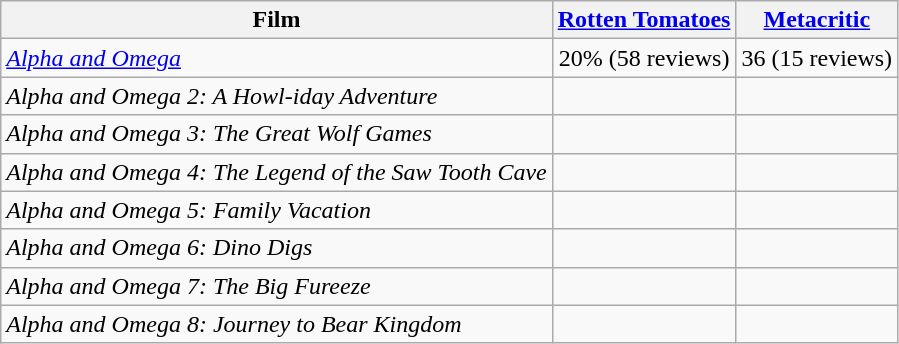<table class="wikitable" style="text-align: center;">
<tr>
<th>Film</th>
<th><a href='#'>Rotten Tomatoes</a></th>
<th><a href='#'>Metacritic</a></th>
</tr>
<tr>
<td style="text-align:left"><em><a href='#'>Alpha and Omega</a></em></td>
<td>20% (58 reviews)</td>
<td>36 (15 reviews)</td>
</tr>
<tr>
<td style="text-align:left"><em>Alpha and Omega 2: A Howl-iday Adventure</em></td>
<td></td>
<td></td>
</tr>
<tr>
<td style="text-align:left"><em>Alpha and Omega 3: The Great Wolf Games</em></td>
<td></td>
<td></td>
</tr>
<tr>
<td style="text-align:left"><em>Alpha and Omega 4: The Legend of the Saw Tooth Cave</em></td>
<td></td>
<td></td>
</tr>
<tr>
<td style="text-align:left"><em>Alpha and Omega 5: Family Vacation</em></td>
<td></td>
<td></td>
</tr>
<tr>
<td style="text-align:left"><em>Alpha and Omega 6: Dino Digs</em></td>
<td></td>
<td></td>
</tr>
<tr>
<td style="text-align:left"><em>Alpha and Omega 7: The Big Fureeze</em></td>
<td></td>
<td></td>
</tr>
<tr>
<td style="text-align:left"><em>Alpha and Omega 8: Journey to Bear Kingdom</em></td>
<td></td>
<td></td>
</tr>
</table>
